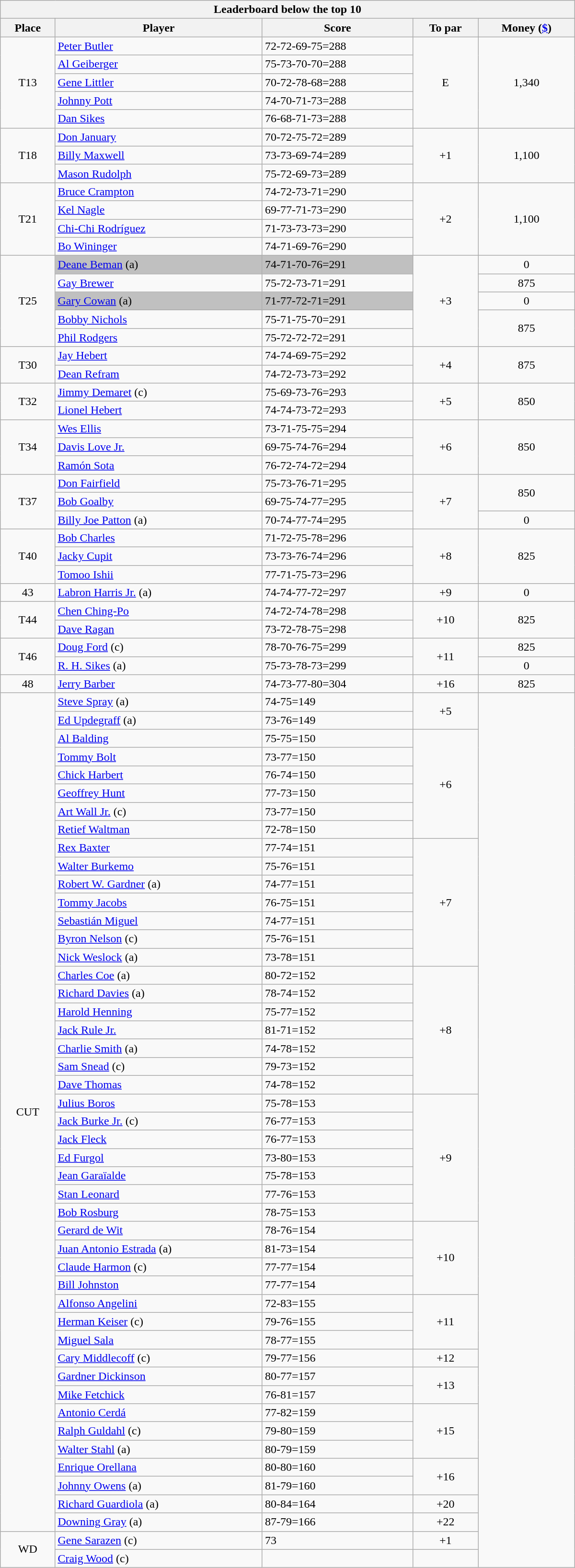<table class="collapsible collapsed wikitable" style="width:50em; margin-top:-1px">
<tr>
<th scope="col" colspan="6">Leaderboard below the top 10</th>
</tr>
<tr>
<th>Place</th>
<th>Player</th>
<th>Score</th>
<th>To par</th>
<th>Money (<a href='#'>$</a>)</th>
</tr>
<tr>
<td rowspan=5 align=center>T13</td>
<td> <a href='#'>Peter Butler</a></td>
<td>72-72-69-75=288</td>
<td rowspan=5 align=center>E</td>
<td rowspan=5 align=center>1,340</td>
</tr>
<tr>
<td> <a href='#'>Al Geiberger</a></td>
<td>75-73-70-70=288</td>
</tr>
<tr>
<td> <a href='#'>Gene Littler</a></td>
<td>70-72-78-68=288</td>
</tr>
<tr>
<td> <a href='#'>Johnny Pott</a></td>
<td>74-70-71-73=288</td>
</tr>
<tr>
<td> <a href='#'>Dan Sikes</a></td>
<td>76-68-71-73=288</td>
</tr>
<tr>
<td rowspan=3 align=center>T18</td>
<td> <a href='#'>Don January</a></td>
<td>70-72-75-72=289</td>
<td rowspan=3 align=center>+1</td>
<td rowspan=3 align=center>1,100</td>
</tr>
<tr>
<td> <a href='#'>Billy Maxwell</a></td>
<td>73-73-69-74=289</td>
</tr>
<tr>
<td> <a href='#'>Mason Rudolph</a></td>
<td>75-72-69-73=289</td>
</tr>
<tr>
<td rowspan=4 align=center>T21</td>
<td> <a href='#'>Bruce Crampton</a></td>
<td>74-72-73-71=290</td>
<td rowspan=4 align=center>+2</td>
<td rowspan=4 align=center>1,100</td>
</tr>
<tr>
<td> <a href='#'>Kel Nagle</a></td>
<td>69-77-71-73=290</td>
</tr>
<tr>
<td> <a href='#'>Chi-Chi Rodríguez</a></td>
<td>71-73-73-73=290</td>
</tr>
<tr>
<td> <a href='#'>Bo Wininger</a></td>
<td>74-71-69-76=290</td>
</tr>
<tr>
<td rowspan=5 align=center>T25</td>
<td style="background:silver"> <a href='#'>Deane Beman</a> (a)</td>
<td style="background:silver">74-71-70-76=291</td>
<td rowspan=5 align=center>+3</td>
<td align=center>0</td>
</tr>
<tr>
<td> <a href='#'>Gay Brewer</a></td>
<td>75-72-73-71=291</td>
<td align=center>875</td>
</tr>
<tr>
<td style="background:silver"> <a href='#'>Gary Cowan</a> (a)</td>
<td style="background:silver">71-77-72-71=291</td>
<td align=center>0</td>
</tr>
<tr>
<td> <a href='#'>Bobby Nichols</a></td>
<td>75-71-75-70=291</td>
<td rowspan=2 align=center>875</td>
</tr>
<tr>
<td> <a href='#'>Phil Rodgers</a></td>
<td>75-72-72-72=291</td>
</tr>
<tr>
<td rowspan=2 align=center>T30</td>
<td> <a href='#'>Jay Hebert</a></td>
<td>74-74-69-75=292</td>
<td rowspan=2 align=center>+4</td>
<td rowspan=2 align=center>875</td>
</tr>
<tr>
<td> <a href='#'>Dean Refram</a></td>
<td>74-72-73-73=292</td>
</tr>
<tr>
<td rowspan=2 align=center>T32</td>
<td> <a href='#'>Jimmy Demaret</a> (c)</td>
<td>75-69-73-76=293</td>
<td rowspan=2 align=center>+5</td>
<td rowspan=2 align=center>850</td>
</tr>
<tr>
<td> <a href='#'>Lionel Hebert</a></td>
<td>74-74-73-72=293</td>
</tr>
<tr>
<td rowspan=3 align=center>T34</td>
<td> <a href='#'>Wes Ellis</a></td>
<td>73-71-75-75=294</td>
<td rowspan=3 align=center>+6</td>
<td rowspan=3 align=center>850</td>
</tr>
<tr>
<td> <a href='#'>Davis Love Jr.</a></td>
<td>69-75-74-76=294</td>
</tr>
<tr>
<td> <a href='#'>Ramón Sota</a></td>
<td>76-72-74-72=294</td>
</tr>
<tr>
<td rowspan=3 align=center>T37</td>
<td> <a href='#'>Don Fairfield</a></td>
<td>75-73-76-71=295</td>
<td rowspan=3 align=center>+7</td>
<td rowspan=2 align=center>850</td>
</tr>
<tr>
<td> <a href='#'>Bob Goalby</a></td>
<td>69-75-74-77=295</td>
</tr>
<tr>
<td> <a href='#'>Billy Joe Patton</a> (a)</td>
<td>70-74-77-74=295</td>
<td align=center>0</td>
</tr>
<tr>
<td rowspan=3 align=center>T40</td>
<td> <a href='#'>Bob Charles</a></td>
<td>71-72-75-78=296</td>
<td rowspan=3 align=center>+8</td>
<td rowspan=3 align=center>825</td>
</tr>
<tr>
<td> <a href='#'>Jacky Cupit</a></td>
<td>73-73-76-74=296</td>
</tr>
<tr>
<td> <a href='#'>Tomoo Ishii</a></td>
<td>77-71-75-73=296</td>
</tr>
<tr>
<td align=center>43</td>
<td> <a href='#'>Labron Harris Jr.</a> (a)</td>
<td>74-74-77-72=297</td>
<td align=center>+9</td>
<td align=center>0</td>
</tr>
<tr>
<td rowspan=2 align=center>T44</td>
<td> <a href='#'>Chen Ching-Po</a></td>
<td>74-72-74-78=298</td>
<td rowspan=2 align=center>+10</td>
<td rowspan=2 align=center>825</td>
</tr>
<tr>
<td> <a href='#'>Dave Ragan</a></td>
<td>73-72-78-75=298</td>
</tr>
<tr>
<td rowspan=2 align=center>T46</td>
<td> <a href='#'>Doug Ford</a> (c)</td>
<td>78-70-76-75=299</td>
<td rowspan=2 align=center>+11</td>
<td align=center>825</td>
</tr>
<tr>
<td> <a href='#'>R. H. Sikes</a> (a)</td>
<td>75-73-78-73=299</td>
<td align=center>0</td>
</tr>
<tr>
<td align=center>48</td>
<td> <a href='#'>Jerry Barber</a></td>
<td>74-73-77-80=304</td>
<td align=center>+16</td>
<td align=center>825</td>
</tr>
<tr>
<td rowspan=46 align=center>CUT</td>
<td> <a href='#'>Steve Spray</a> (a)</td>
<td>74-75=149</td>
<td rowspan=2 align=center>+5</td>
<td rowspan=48 align=center></td>
</tr>
<tr>
<td> <a href='#'>Ed Updegraff</a> (a)</td>
<td>73-76=149</td>
</tr>
<tr>
<td> <a href='#'>Al Balding</a></td>
<td>75-75=150</td>
<td rowspan=6 align=center>+6</td>
</tr>
<tr>
<td> <a href='#'>Tommy Bolt</a></td>
<td>73-77=150</td>
</tr>
<tr>
<td> <a href='#'>Chick Harbert</a></td>
<td>76-74=150</td>
</tr>
<tr>
<td> <a href='#'>Geoffrey Hunt</a></td>
<td>77-73=150</td>
</tr>
<tr>
<td> <a href='#'>Art Wall Jr.</a> (c)</td>
<td>73-77=150</td>
</tr>
<tr>
<td> <a href='#'>Retief Waltman</a></td>
<td>72-78=150</td>
</tr>
<tr>
<td> <a href='#'>Rex Baxter</a></td>
<td>77-74=151</td>
<td rowspan=7 align=center>+7</td>
</tr>
<tr>
<td> <a href='#'>Walter Burkemo</a></td>
<td>75-76=151</td>
</tr>
<tr>
<td> <a href='#'>Robert W. Gardner</a> (a)</td>
<td>74-77=151</td>
</tr>
<tr>
<td> <a href='#'>Tommy Jacobs</a></td>
<td>76-75=151</td>
</tr>
<tr>
<td> <a href='#'>Sebastián Miguel</a></td>
<td>74-77=151</td>
</tr>
<tr>
<td> <a href='#'>Byron Nelson</a> (c)</td>
<td>75-76=151</td>
</tr>
<tr>
<td> <a href='#'>Nick Weslock</a> (a)</td>
<td>73-78=151</td>
</tr>
<tr>
<td> <a href='#'>Charles Coe</a> (a)</td>
<td>80-72=152</td>
<td rowspan=7 align=center>+8</td>
</tr>
<tr>
<td> <a href='#'>Richard Davies</a> (a)</td>
<td>78-74=152</td>
</tr>
<tr>
<td> <a href='#'>Harold Henning</a></td>
<td>75-77=152</td>
</tr>
<tr>
<td> <a href='#'>Jack Rule Jr.</a></td>
<td>81-71=152</td>
</tr>
<tr>
<td> <a href='#'>Charlie Smith</a> (a)</td>
<td>74-78=152</td>
</tr>
<tr>
<td> <a href='#'>Sam Snead</a> (c)</td>
<td>79-73=152</td>
</tr>
<tr>
<td> <a href='#'>Dave Thomas</a></td>
<td>74-78=152</td>
</tr>
<tr>
<td> <a href='#'>Julius Boros</a></td>
<td>75-78=153</td>
<td rowspan=7 align=center>+9</td>
</tr>
<tr>
<td> <a href='#'>Jack Burke Jr.</a> (c)</td>
<td>76-77=153</td>
</tr>
<tr>
<td> <a href='#'>Jack Fleck</a></td>
<td>76-77=153</td>
</tr>
<tr>
<td> <a href='#'>Ed Furgol</a></td>
<td>73-80=153</td>
</tr>
<tr>
<td> <a href='#'>Jean Garaïalde</a></td>
<td>75-78=153</td>
</tr>
<tr>
<td> <a href='#'>Stan Leonard</a></td>
<td>77-76=153</td>
</tr>
<tr>
<td> <a href='#'>Bob Rosburg</a></td>
<td>78-75=153</td>
</tr>
<tr>
<td> <a href='#'>Gerard de Wit</a></td>
<td>78-76=154</td>
<td rowspan=4 align=center>+10</td>
</tr>
<tr>
<td> <a href='#'>Juan Antonio Estrada</a> (a)</td>
<td>81-73=154</td>
</tr>
<tr>
<td> <a href='#'>Claude Harmon</a> (c)</td>
<td>77-77=154</td>
</tr>
<tr>
<td> <a href='#'>Bill Johnston</a></td>
<td>77-77=154</td>
</tr>
<tr>
<td> <a href='#'>Alfonso Angelini</a></td>
<td>72-83=155</td>
<td rowspan=3 align=center>+11</td>
</tr>
<tr>
<td> <a href='#'>Herman Keiser</a> (c)</td>
<td>79-76=155</td>
</tr>
<tr>
<td> <a href='#'>Miguel Sala</a></td>
<td>78-77=155</td>
</tr>
<tr>
<td> <a href='#'>Cary Middlecoff</a> (c)</td>
<td>79-77=156</td>
<td align=center>+12</td>
</tr>
<tr>
<td> <a href='#'>Gardner Dickinson</a></td>
<td>80-77=157</td>
<td rowspan=2 align=center>+13</td>
</tr>
<tr>
<td> <a href='#'>Mike Fetchick</a></td>
<td>76-81=157</td>
</tr>
<tr>
<td> <a href='#'>Antonio Cerdá</a></td>
<td>77-82=159</td>
<td rowspan=3 align=center>+15</td>
</tr>
<tr>
<td> <a href='#'>Ralph Guldahl</a> (c)</td>
<td>79-80=159</td>
</tr>
<tr>
<td> <a href='#'>Walter Stahl</a> (a)</td>
<td>80-79=159</td>
</tr>
<tr>
<td> <a href='#'>Enrique Orellana</a></td>
<td>80-80=160</td>
<td rowspan=2 align=center>+16</td>
</tr>
<tr>
<td> <a href='#'>Johnny Owens</a> (a)</td>
<td>81-79=160</td>
</tr>
<tr>
<td> <a href='#'>Richard Guardiola</a> (a)</td>
<td>80-84=164</td>
<td align=center>+20</td>
</tr>
<tr>
<td> <a href='#'>Downing Gray</a> (a)</td>
<td>87-79=166</td>
<td align=center>+22</td>
</tr>
<tr>
<td rowspan=2 align=center>WD</td>
<td> <a href='#'>Gene Sarazen</a> (c)</td>
<td>73</td>
<td align=center>+1</td>
</tr>
<tr>
<td> <a href='#'>Craig Wood</a> (c)</td>
<td></td>
<td align=center></td>
</tr>
</table>
